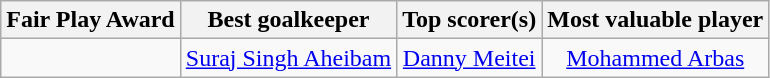<table class="wikitable" style="align left">
<tr>
<th colspan="2">Fair Play Award</th>
<th colspan="2">Best goalkeeper</th>
<th colspan="2">Top scorer(s)</th>
<th colspan="2">Most valuable player</th>
</tr>
<tr>
<td colspan="2" style="text-align:center"></td>
<td colspan="2" style="text-align:center"> <a href='#'>Suraj Singh Aheibam</a></td>
<td colspan="2" style="text-align:center"> <a href='#'>Danny Meitei</a></td>
<td colspan="2" style="text-align:center"> <a href='#'>Mohammed Arbas</a></td>
</tr>
</table>
